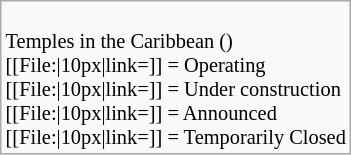<table class="wikitable floatright" style="font-size: 85%;">
<tr>
<td><br>Temples in the Caribbean ()<br>
[[File:|10px|link=]] = Operating<br>
[[File:|10px|link=]] = Under construction<br>
[[File:|10px|link=]] = Announced<br>
[[File:|10px|link=]] = Temporarily Closed</td>
</tr>
</table>
